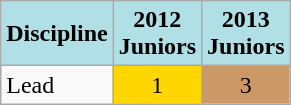<table class="wikitable" style="text-align: center;">
<tr>
<th style="background: #b0e0e6;">Discipline</th>
<th style="background: #b0e0e6;">2012<br>Juniors</th>
<th style="background: #b0e0e6;">2013<br>Juniors</th>
</tr>
<tr>
<td align="left">Lead</td>
<td style="background: gold;">1</td>
<td style="background: #cc9966;">3</td>
</tr>
</table>
